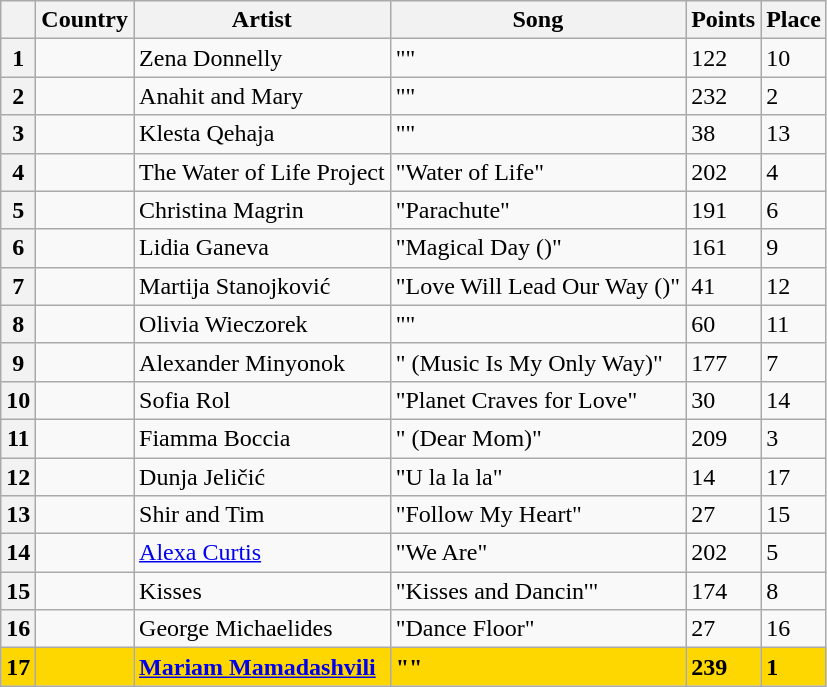<table class="sortable wikitable plainrowheaders">
<tr>
<th scope="col"></th>
<th scope="col">Country</th>
<th scope="col">Artist</th>
<th scope="col">Song</th>
<th scope="col">Points</th>
<th scope="col">Place</th>
</tr>
<tr>
<th scope="row" style="text-align:center;">1</th>
<td></td>
<td>Zena Donnelly</td>
<td>""</td>
<td>122</td>
<td>10</td>
</tr>
<tr>
<th scope="row" style="text-align:center;">2</th>
<td></td>
<td>Anahit and Mary</td>
<td>""</td>
<td>232</td>
<td>2</td>
</tr>
<tr>
<th scope="row" style="text-align:center;">3</th>
<td></td>
<td>Klesta Qehaja</td>
<td>""</td>
<td>38</td>
<td>13</td>
</tr>
<tr>
<th scope="row" style="text-align:center;">4</th>
<td></td>
<td>The Water of Life Project</td>
<td>"Water of Life"</td>
<td>202</td>
<td>4</td>
</tr>
<tr>
<th scope="row" style="text-align:center;">5</th>
<td></td>
<td>Christina Magrin</td>
<td>"Parachute"</td>
<td>191</td>
<td>6</td>
</tr>
<tr>
<th scope="row" style="text-align:center;">6</th>
<td></td>
<td>Lidia Ganeva</td>
<td>"Magical Day ()"</td>
<td>161</td>
<td>9</td>
</tr>
<tr>
<th scope="row" style="text-align:center;">7</th>
<td></td>
<td>Martija Stanojković</td>
<td>"Love Will Lead Our Way ()"</td>
<td>41</td>
<td>12</td>
</tr>
<tr>
<th scope="row" style="text-align:center;">8</th>
<td></td>
<td>Olivia Wieczorek</td>
<td>""</td>
<td>60</td>
<td>11</td>
</tr>
<tr>
<th scope="row" style="text-align:center;">9</th>
<td></td>
<td>Alexander Minyonok</td>
<td>" (Music Is My Only Way)"</td>
<td>177</td>
<td>7</td>
</tr>
<tr>
<th scope="row" style="text-align:center;">10</th>
<td></td>
<td>Sofia Rol</td>
<td>"Planet Craves for Love"</td>
<td>30</td>
<td>14</td>
</tr>
<tr>
<th scope="row" style="text-align:center;">11</th>
<td></td>
<td>Fiamma Boccia</td>
<td>" (Dear Mom)"</td>
<td>209</td>
<td>3</td>
</tr>
<tr>
<th scope="row" style="text-align:center;">12</th>
<td></td>
<td>Dunja Jeličić</td>
<td>"U la la la"</td>
<td>14</td>
<td>17</td>
</tr>
<tr>
<th scope="row" style="text-align:center;">13</th>
<td></td>
<td>Shir and Tim</td>
<td>"Follow My Heart"</td>
<td>27</td>
<td>15</td>
</tr>
<tr>
<th scope="row" style="text-align:center;">14</th>
<td></td>
<td><a href='#'>Alexa Curtis</a></td>
<td>"We Are"</td>
<td>202</td>
<td>5</td>
</tr>
<tr>
<th scope="row" style="text-align:center;">15</th>
<td></td>
<td>Kisses</td>
<td>"Kisses and Dancin'"</td>
<td>174</td>
<td>8</td>
</tr>
<tr>
<th scope="row" style="text-align:center;">16</th>
<td></td>
<td>George Michaelides</td>
<td>"Dance Floor"</td>
<td>27</td>
<td>16</td>
</tr>
<tr style="font-weight:bold; background:gold;">
<th scope="row" style="text-align:center; font-weight:bold; background:gold;">17</th>
<td></td>
<td><a href='#'>Mariam Mamadashvili</a></td>
<td>""</td>
<td>239</td>
<td>1</td>
</tr>
</table>
